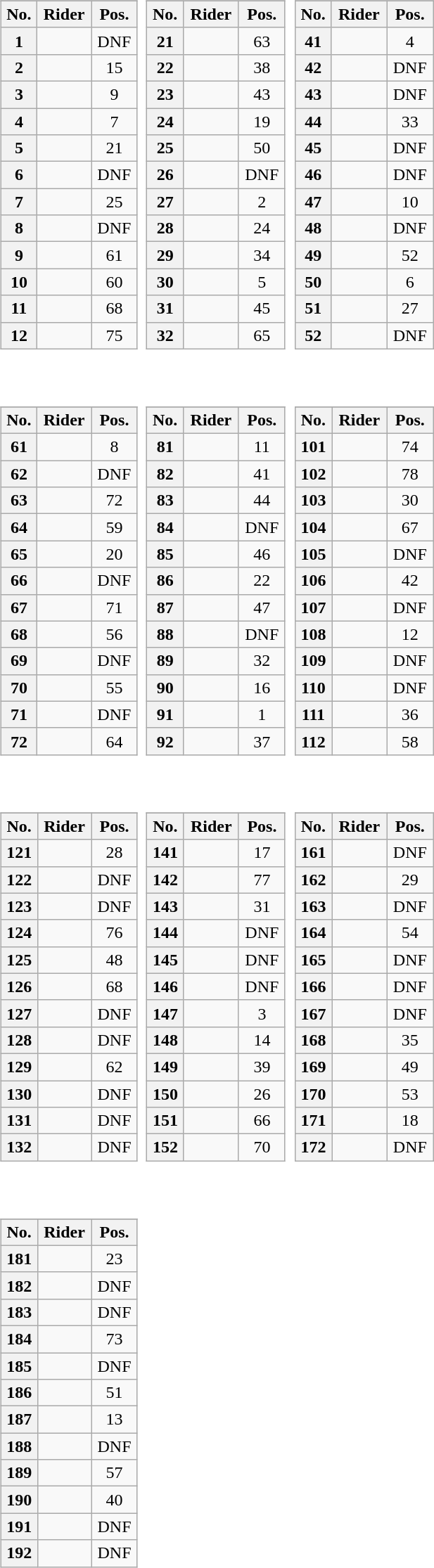<table>
<tr valign="top">
<td style="width:33%;"><br><table class="wikitable plainrowheaders" style="width:97%">
<tr>
</tr>
<tr style="text-align:center;">
<th scope="col">No.</th>
<th scope="col">Rider</th>
<th scope="col">Pos.</th>
</tr>
<tr>
<th scope="row" style="text-align:center;">1</th>
<td></td>
<td style="text-align:center;">DNF</td>
</tr>
<tr>
<th scope="row" style="text-align:center;">2</th>
<td></td>
<td style="text-align:center;">15</td>
</tr>
<tr>
<th scope="row" style="text-align:center;">3</th>
<td></td>
<td style="text-align:center;">9</td>
</tr>
<tr>
<th scope="row" style="text-align:center;">4</th>
<td></td>
<td style="text-align:center;">7</td>
</tr>
<tr>
<th scope="row" style="text-align:center;">5</th>
<td></td>
<td style="text-align:center;">21</td>
</tr>
<tr>
<th scope="row" style="text-align:center;">6</th>
<td></td>
<td style="text-align:center;">DNF</td>
</tr>
<tr>
<th scope="row" style="text-align:center;">7</th>
<td></td>
<td style="text-align:center;">25</td>
</tr>
<tr>
<th scope="row" style="text-align:center;">8</th>
<td></td>
<td style="text-align:center;">DNF</td>
</tr>
<tr>
<th scope="row" style="text-align:center;">9</th>
<td></td>
<td style="text-align:center;">61</td>
</tr>
<tr>
<th scope="row" style="text-align:center;">10</th>
<td></td>
<td style="text-align:center;">60</td>
</tr>
<tr>
<th scope="row" style="text-align:center;">11</th>
<td></td>
<td style="text-align:center;">68</td>
</tr>
<tr>
<th scope="row" style="text-align:center;">12</th>
<td></td>
<td style="text-align:center;">75</td>
</tr>
</table>
</td>
<td><br><table class="wikitable plainrowheaders" style="width:97%">
<tr>
</tr>
<tr style="text-align:center;">
<th scope="col">No.</th>
<th scope="col">Rider</th>
<th scope="col">Pos.</th>
</tr>
<tr>
<th scope="row" style="text-align:center;">21</th>
<td></td>
<td style="text-align:center;">63</td>
</tr>
<tr>
<th scope="row" style="text-align:center;">22</th>
<td></td>
<td style="text-align:center;">38</td>
</tr>
<tr>
<th scope="row" style="text-align:center;">23</th>
<td></td>
<td style="text-align:center;">43</td>
</tr>
<tr>
<th scope="row" style="text-align:center;">24</th>
<td></td>
<td style="text-align:center;">19</td>
</tr>
<tr>
<th scope="row" style="text-align:center;">25</th>
<td></td>
<td style="text-align:center;">50</td>
</tr>
<tr>
<th scope="row" style="text-align:center;">26</th>
<td></td>
<td style="text-align:center;">DNF</td>
</tr>
<tr>
<th scope="row" style="text-align:center;">27</th>
<td></td>
<td style="text-align:center;">2</td>
</tr>
<tr>
<th scope="row" style="text-align:center;">28</th>
<td></td>
<td style="text-align:center;">24</td>
</tr>
<tr>
<th scope="row" style="text-align:center;">29</th>
<td></td>
<td style="text-align:center;">34</td>
</tr>
<tr>
<th scope="row" style="text-align:center;">30</th>
<td></td>
<td style="text-align:center;">5</td>
</tr>
<tr>
<th scope="row" style="text-align:center;">31</th>
<td></td>
<td style="text-align:center;">45</td>
</tr>
<tr>
<th scope="row" style="text-align:center;">32</th>
<td></td>
<td style="text-align:center;">65</td>
</tr>
</table>
</td>
<td><br><table class="wikitable plainrowheaders" style="width:97%">
<tr>
</tr>
<tr style="text-align:center;">
<th scope="col">No.</th>
<th scope="col">Rider</th>
<th scope="col">Pos.</th>
</tr>
<tr>
<th scope="row" style="text-align:center;">41</th>
<td></td>
<td style="text-align:center;">4</td>
</tr>
<tr>
<th scope="row" style="text-align:center;">42</th>
<td></td>
<td style="text-align:center;">DNF</td>
</tr>
<tr>
<th scope="row" style="text-align:center;">43</th>
<td></td>
<td style="text-align:center;">DNF</td>
</tr>
<tr>
<th scope="row" style="text-align:center;">44</th>
<td></td>
<td style="text-align:center;">33</td>
</tr>
<tr>
<th scope="row" style="text-align:center;">45</th>
<td></td>
<td style="text-align:center;">DNF</td>
</tr>
<tr>
<th scope="row" style="text-align:center;">46</th>
<td></td>
<td style="text-align:center;">DNF</td>
</tr>
<tr>
<th scope="row" style="text-align:center;">47</th>
<td></td>
<td style="text-align:center;">10</td>
</tr>
<tr>
<th scope="row" style="text-align:center;">48</th>
<td></td>
<td style="text-align:center;">DNF</td>
</tr>
<tr>
<th scope="row" style="text-align:center;">49</th>
<td></td>
<td style="text-align:center;">52</td>
</tr>
<tr>
<th scope="row" style="text-align:center;">50</th>
<td></td>
<td style="text-align:center;">6</td>
</tr>
<tr>
<th scope="row" style="text-align:center;">51</th>
<td></td>
<td style="text-align:center;">27</td>
</tr>
<tr>
<th scope="row" style="text-align:center;">52</th>
<td></td>
<td style="text-align:center;">DNF</td>
</tr>
</table>
</td>
</tr>
<tr valign="top">
<td><br><table class="wikitable plainrowheaders" style="width:97%">
<tr>
</tr>
<tr style="text-align:center;">
<th scope="col">No.</th>
<th scope="col">Rider</th>
<th scope="col">Pos.</th>
</tr>
<tr>
<th scope="row" style="text-align:center;">61</th>
<td></td>
<td style="text-align:center;">8</td>
</tr>
<tr>
<th scope="row" style="text-align:center;">62</th>
<td></td>
<td style="text-align:center;">DNF</td>
</tr>
<tr>
<th scope="row" style="text-align:center;">63</th>
<td></td>
<td style="text-align:center;">72</td>
</tr>
<tr>
<th scope="row" style="text-align:center;">64</th>
<td></td>
<td style="text-align:center;">59</td>
</tr>
<tr>
<th scope="row" style="text-align:center;">65</th>
<td></td>
<td style="text-align:center;">20</td>
</tr>
<tr>
<th scope="row" style="text-align:center;">66</th>
<td></td>
<td style="text-align:center;">DNF</td>
</tr>
<tr>
<th scope="row" style="text-align:center;">67</th>
<td></td>
<td style="text-align:center;">71</td>
</tr>
<tr>
<th scope="row" style="text-align:center;">68</th>
<td></td>
<td style="text-align:center;">56</td>
</tr>
<tr>
<th scope="row" style="text-align:center;">69</th>
<td></td>
<td style="text-align:center;">DNF</td>
</tr>
<tr>
<th scope="row" style="text-align:center;">70</th>
<td></td>
<td style="text-align:center;">55</td>
</tr>
<tr>
<th scope="row" style="text-align:center;">71</th>
<td></td>
<td style="text-align:center;">DNF</td>
</tr>
<tr>
<th scope="row" style="text-align:center;">72</th>
<td></td>
<td style="text-align:center;">64</td>
</tr>
</table>
</td>
<td><br><table class="wikitable plainrowheaders" style="width:97%">
<tr>
</tr>
<tr style="text-align:center;">
<th scope="col">No.</th>
<th scope="col">Rider</th>
<th scope="col">Pos.</th>
</tr>
<tr>
<th scope="row" style="text-align:center;">81</th>
<td></td>
<td style="text-align:center;">11</td>
</tr>
<tr>
<th scope="row" style="text-align:center;">82</th>
<td></td>
<td style="text-align:center;">41</td>
</tr>
<tr>
<th scope="row" style="text-align:center;">83</th>
<td></td>
<td style="text-align:center;">44</td>
</tr>
<tr>
<th scope="row" style="text-align:center;">84</th>
<td></td>
<td style="text-align:center;">DNF</td>
</tr>
<tr>
<th scope="row" style="text-align:center;">85</th>
<td></td>
<td style="text-align:center;">46</td>
</tr>
<tr>
<th scope="row" style="text-align:center;">86</th>
<td></td>
<td style="text-align:center;">22</td>
</tr>
<tr>
<th scope="row" style="text-align:center;">87</th>
<td></td>
<td style="text-align:center;">47</td>
</tr>
<tr>
<th scope="row" style="text-align:center;">88</th>
<td></td>
<td style="text-align:center;">DNF</td>
</tr>
<tr>
<th scope="row" style="text-align:center;">89</th>
<td></td>
<td style="text-align:center;">32</td>
</tr>
<tr>
<th scope="row" style="text-align:center;">90</th>
<td></td>
<td style="text-align:center;">16</td>
</tr>
<tr>
<th scope="row" style="text-align:center;">91</th>
<td></td>
<td style="text-align:center;">1</td>
</tr>
<tr>
<th scope="row" style="text-align:center;">92</th>
<td></td>
<td style="text-align:center;">37</td>
</tr>
</table>
</td>
<td><br><table class="wikitable plainrowheaders" style="width:97%">
<tr>
</tr>
<tr style="text-align:center;">
<th scope="col">No.</th>
<th scope="col">Rider</th>
<th scope="col">Pos.</th>
</tr>
<tr>
<th scope="row" style="text-align:center;">101</th>
<td></td>
<td style="text-align:center;">74</td>
</tr>
<tr>
<th scope="row" style="text-align:center;">102</th>
<td></td>
<td style="text-align:center;">78</td>
</tr>
<tr>
<th scope="row" style="text-align:center;">103</th>
<td></td>
<td style="text-align:center;">30</td>
</tr>
<tr>
<th scope="row" style="text-align:center;">104</th>
<td></td>
<td style="text-align:center;">67</td>
</tr>
<tr>
<th scope="row" style="text-align:center;">105</th>
<td></td>
<td style="text-align:center;">DNF</td>
</tr>
<tr>
<th scope="row" style="text-align:center;">106</th>
<td></td>
<td style="text-align:center;">42</td>
</tr>
<tr>
<th scope="row" style="text-align:center;">107</th>
<td></td>
<td style="text-align:center;">DNF</td>
</tr>
<tr>
<th scope="row" style="text-align:center;">108</th>
<td></td>
<td style="text-align:center;">12</td>
</tr>
<tr>
<th scope="row" style="text-align:center;">109</th>
<td></td>
<td style="text-align:center;">DNF</td>
</tr>
<tr>
<th scope="row" style="text-align:center;">110</th>
<td></td>
<td style="text-align:center;">DNF</td>
</tr>
<tr>
<th scope="row" style="text-align:center;">111</th>
<td></td>
<td style="text-align:center;">36</td>
</tr>
<tr>
<th scope="row" style="text-align:center;">112</th>
<td></td>
<td style="text-align:center;">58</td>
</tr>
</table>
</td>
</tr>
<tr valign="top">
<td><br><table class="wikitable plainrowheaders" style="width:97%">
<tr>
</tr>
<tr style="text-align:center;">
<th scope="col">No.</th>
<th scope="col">Rider</th>
<th scope="col">Pos.</th>
</tr>
<tr>
<th scope="row" style="text-align:center;">121</th>
<td></td>
<td style="text-align:center;">28</td>
</tr>
<tr>
<th scope="row" style="text-align:center;">122</th>
<td></td>
<td style="text-align:center;">DNF</td>
</tr>
<tr>
<th scope="row" style="text-align:center;">123</th>
<td></td>
<td style="text-align:center;">DNF</td>
</tr>
<tr>
<th scope="row" style="text-align:center;">124</th>
<td></td>
<td style="text-align:center;">76</td>
</tr>
<tr>
<th scope="row" style="text-align:center;">125</th>
<td></td>
<td style="text-align:center;">48</td>
</tr>
<tr>
<th scope="row" style="text-align:center;">126</th>
<td></td>
<td style="text-align:center;">68</td>
</tr>
<tr>
<th scope="row" style="text-align:center;">127</th>
<td></td>
<td style="text-align:center;">DNF</td>
</tr>
<tr>
<th scope="row" style="text-align:center;">128</th>
<td></td>
<td style="text-align:center;">DNF</td>
</tr>
<tr>
<th scope="row" style="text-align:center;">129</th>
<td></td>
<td style="text-align:center;">62</td>
</tr>
<tr>
<th scope="row" style="text-align:center;">130</th>
<td></td>
<td style="text-align:center;">DNF</td>
</tr>
<tr>
<th scope="row" style="text-align:center;">131</th>
<td></td>
<td style="text-align:center;">DNF</td>
</tr>
<tr>
<th scope="row" style="text-align:center;">132</th>
<td></td>
<td style="text-align:center;">DNF</td>
</tr>
</table>
</td>
<td><br><table class="wikitable plainrowheaders" style="width:97%">
<tr>
</tr>
<tr style="text-align:center;">
<th scope="col">No.</th>
<th scope="col">Rider</th>
<th scope="col">Pos.</th>
</tr>
<tr>
<th scope="row" style="text-align:center;">141</th>
<td></td>
<td style="text-align:center;">17</td>
</tr>
<tr>
<th scope="row" style="text-align:center;">142</th>
<td></td>
<td style="text-align:center;">77</td>
</tr>
<tr>
<th scope="row" style="text-align:center;">143</th>
<td></td>
<td style="text-align:center;">31</td>
</tr>
<tr>
<th scope="row" style="text-align:center;">144</th>
<td></td>
<td style="text-align:center;">DNF</td>
</tr>
<tr>
<th scope="row" style="text-align:center;">145</th>
<td></td>
<td style="text-align:center;">DNF</td>
</tr>
<tr>
<th scope="row" style="text-align:center;">146</th>
<td></td>
<td style="text-align:center;">DNF</td>
</tr>
<tr>
<th scope="row" style="text-align:center;">147</th>
<td></td>
<td style="text-align:center;">3</td>
</tr>
<tr>
<th scope="row" style="text-align:center;">148</th>
<td></td>
<td style="text-align:center;">14</td>
</tr>
<tr>
<th scope="row" style="text-align:center;">149</th>
<td></td>
<td style="text-align:center;">39</td>
</tr>
<tr>
<th scope="row" style="text-align:center;">150</th>
<td></td>
<td style="text-align:center;">26</td>
</tr>
<tr>
<th scope="row" style="text-align:center;">151</th>
<td></td>
<td style="text-align:center;">66</td>
</tr>
<tr>
<th scope="row" style="text-align:center;">152</th>
<td></td>
<td style="text-align:center;">70</td>
</tr>
</table>
</td>
<td><br><table class="wikitable plainrowheaders" style="width:97%">
<tr>
</tr>
<tr style="text-align:center;">
<th scope="col">No.</th>
<th scope="col">Rider</th>
<th scope="col">Pos.</th>
</tr>
<tr>
<th scope="row" style="text-align:center;">161</th>
<td></td>
<td style="text-align:center;">DNF</td>
</tr>
<tr>
<th scope="row" style="text-align:center;">162</th>
<td></td>
<td style="text-align:center;">29</td>
</tr>
<tr>
<th scope="row" style="text-align:center;">163</th>
<td></td>
<td style="text-align:center;">DNF</td>
</tr>
<tr>
<th scope="row" style="text-align:center;">164</th>
<td></td>
<td style="text-align:center;">54</td>
</tr>
<tr>
<th scope="row" style="text-align:center;">165</th>
<td></td>
<td style="text-align:center;">DNF</td>
</tr>
<tr>
<th scope="row" style="text-align:center;">166</th>
<td></td>
<td style="text-align:center;">DNF</td>
</tr>
<tr>
<th scope="row" style="text-align:center;">167</th>
<td></td>
<td style="text-align:center;">DNF</td>
</tr>
<tr>
<th scope="row" style="text-align:center;">168</th>
<td></td>
<td style="text-align:center;">35</td>
</tr>
<tr>
<th scope="row" style="text-align:center;">169</th>
<td></td>
<td style="text-align:center;">49</td>
</tr>
<tr>
<th scope="row" style="text-align:center;">170</th>
<td></td>
<td style="text-align:center;">53</td>
</tr>
<tr>
<th scope="row" style="text-align:center;">171</th>
<td></td>
<td style="text-align:center;">18</td>
</tr>
<tr>
<th scope="row" style="text-align:center;">172</th>
<td></td>
<td style="text-align:center;">DNF</td>
</tr>
</table>
</td>
</tr>
<tr valign="top">
<td><br><table class="wikitable plainrowheaders" style="width:97%">
<tr>
</tr>
<tr style="text-align:center;">
<th scope="col">No.</th>
<th scope="col">Rider</th>
<th scope="col">Pos.</th>
</tr>
<tr>
<th scope="row" style="text-align:center;">181</th>
<td></td>
<td style="text-align:center;">23</td>
</tr>
<tr>
<th scope="row" style="text-align:center;">182</th>
<td></td>
<td style="text-align:center;">DNF</td>
</tr>
<tr>
<th scope="row" style="text-align:center;">183</th>
<td></td>
<td style="text-align:center;">DNF</td>
</tr>
<tr>
<th scope="row" style="text-align:center;">184</th>
<td></td>
<td style="text-align:center;">73</td>
</tr>
<tr>
<th scope="row" style="text-align:center;">185</th>
<td></td>
<td style="text-align:center;">DNF</td>
</tr>
<tr>
<th scope="row" style="text-align:center;">186</th>
<td></td>
<td style="text-align:center;">51</td>
</tr>
<tr>
<th scope="row" style="text-align:center;">187</th>
<td></td>
<td style="text-align:center;">13</td>
</tr>
<tr>
<th scope="row" style="text-align:center;">188</th>
<td></td>
<td style="text-align:center;">DNF</td>
</tr>
<tr>
<th scope="row" style="text-align:center;">189</th>
<td></td>
<td style="text-align:center;">57</td>
</tr>
<tr>
<th scope="row" style="text-align:center;">190</th>
<td></td>
<td style="text-align:center;">40</td>
</tr>
<tr>
<th scope="row" style="text-align:center;">191</th>
<td></td>
<td style="text-align:center;">DNF</td>
</tr>
<tr>
<th scope="row" style="text-align:center;">192</th>
<td></td>
<td style="text-align:center;">DNF</td>
</tr>
</table>
</td>
</tr>
</table>
